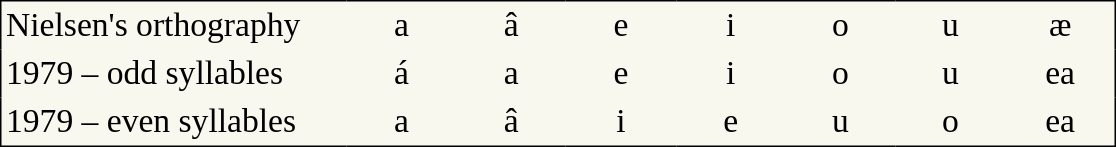<table style="font-family:Arial Unicode MS; font-size:1.4em; border-color:#000000; border-width:1px; border-style:solid; border-collapse:collapse; background-color:#F8F8EF">
<tr>
<td style="width:10em; text-align:left; padding: 3px;">Nielsen's orthography</td>
<td style="width:3em; text-align:center; padding: 3px;">a</td>
<td style="width:3em; text-align:center; padding: 3px;">â</td>
<td style="width:3em; text-align:center; padding: 3px;">e</td>
<td style="width:3em; text-align:center; padding: 3px;">i</td>
<td style="width:3em; text-align:center; padding: 3px;">o</td>
<td style="width:3em; text-align:center; padding: 3px;">u</td>
<td style="width:3em; text-align:center; padding: 3px;">æ</td>
</tr>
<tr>
<td style="width:10em; text-align:left; padding: 3px;">1979 – odd syllables</td>
<td style="width:3em; text-align:center; padding: 3px;">á</td>
<td style="width:3em; text-align:center; padding: 3px;">a</td>
<td style="width:3em; text-align:center; padding: 3px;">e</td>
<td style="width:3em; text-align:center; padding: 3px;">i</td>
<td style="width:3em; text-align:center; padding: 3px;">o</td>
<td style="width:3em; text-align:center; padding: 3px;">u</td>
<td style="width:3em; text-align:center; padding: 3px;">ea</td>
</tr>
<tr>
<td style="width:10em; text-align:left; padding: 3px;">1979 – even syllables</td>
<td style="width:3em; text-align:center; padding: 3px;">a</td>
<td style="width:3em; text-align:center; padding: 3px;">â</td>
<td style="width:3em; text-align:center; padding: 3px;">i</td>
<td style="width:3em; text-align:center; padding: 3px;">e</td>
<td style="width:3em; text-align:center; padding: 3px;">u</td>
<td style="width:3em; text-align:center; padding: 3px;">o</td>
<td style="width:3em; text-align:center; padding: 3px;">ea</td>
</tr>
</table>
